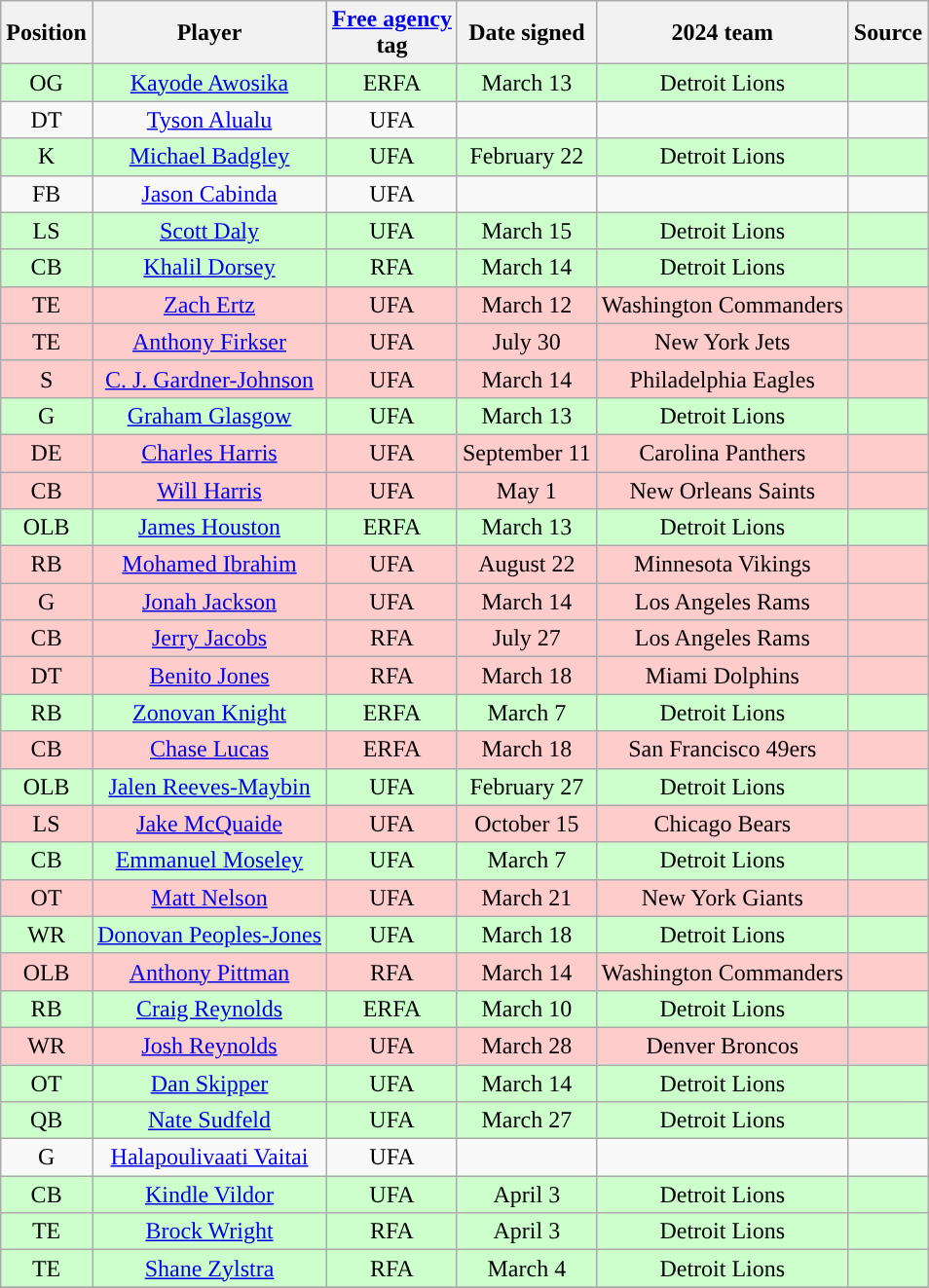<table class="wikitable" style="text-align:center">
<tr>
<th>Position</th>
<th>Player</th>
<th><a href='#'><span>Free agency</span></a><br>tag</th>
<th>Date signed</th>
<th>2024 team</th>
<th>Source</th>
</tr>
<tr bgcolor=ccffcc>
<td>OG</td>
<td><a href='#'>Kayode Awosika</a></td>
<td>ERFA</td>
<td>March 13</td>
<td>Detroit Lions</td>
<td></td>
</tr>
<tr>
<td>DT</td>
<td><a href='#'>Tyson Alualu</a></td>
<td>UFA</td>
<td></td>
<td></td>
<td></td>
</tr>
<tr bgcolor=ccffcc>
<td>K</td>
<td><a href='#'>Michael Badgley</a></td>
<td>UFA</td>
<td>February 22</td>
<td>Detroit Lions</td>
<td></td>
</tr>
<tr>
<td>FB</td>
<td><a href='#'>Jason Cabinda</a></td>
<td>UFA</td>
<td></td>
<td></td>
<td></td>
</tr>
<tr bgcolor=ccffcc>
<td>LS</td>
<td><a href='#'>Scott Daly</a></td>
<td>UFA</td>
<td>March 15</td>
<td>Detroit Lions</td>
<td></td>
</tr>
<tr bgcolor=ccffcc>
<td>CB</td>
<td><a href='#'>Khalil Dorsey</a></td>
<td>RFA</td>
<td>March 14</td>
<td>Detroit Lions</td>
<td></td>
</tr>
<tr bgcolor=ffcccc>
<td>TE</td>
<td><a href='#'>Zach Ertz</a></td>
<td>UFA</td>
<td>March 12</td>
<td>Washington Commanders</td>
<td></td>
</tr>
<tr bgcolor=ffcccc>
<td>TE</td>
<td><a href='#'>Anthony Firkser</a></td>
<td>UFA</td>
<td>July 30</td>
<td>New York Jets</td>
<td></td>
</tr>
<tr bgcolor=ffcccc>
<td>S</td>
<td><a href='#'>C. J. Gardner-Johnson</a></td>
<td>UFA</td>
<td>March 14</td>
<td>Philadelphia Eagles</td>
<td></td>
</tr>
<tr bgcolor=ccffcc>
<td>G</td>
<td><a href='#'>Graham Glasgow</a></td>
<td>UFA</td>
<td>March 13</td>
<td>Detroit Lions</td>
<td></td>
</tr>
<tr bgcolor=ffcccc>
<td>DE</td>
<td><a href='#'>Charles Harris</a></td>
<td>UFA</td>
<td>September 11</td>
<td>Carolina Panthers</td>
<td></td>
</tr>
<tr bgcolor=ffcccc>
<td>CB</td>
<td><a href='#'>Will Harris</a></td>
<td>UFA</td>
<td>May 1</td>
<td>New Orleans Saints</td>
<td></td>
</tr>
<tr bgcolor=ccffcc>
<td>OLB</td>
<td><a href='#'>James Houston</a></td>
<td>ERFA</td>
<td>March 13</td>
<td>Detroit Lions</td>
<td></td>
</tr>
<tr bgcolor=ffcccc>
<td>RB</td>
<td><a href='#'>Mohamed Ibrahim</a></td>
<td>UFA</td>
<td>August 22</td>
<td>Minnesota Vikings</td>
<td></td>
</tr>
<tr bgcolor=ffcccc>
<td>G</td>
<td><a href='#'>Jonah Jackson</a></td>
<td>UFA</td>
<td>March 14</td>
<td>Los Angeles Rams</td>
<td></td>
</tr>
<tr bgcolor=ffcccc>
<td>CB</td>
<td><a href='#'>Jerry Jacobs</a></td>
<td>RFA</td>
<td>July 27</td>
<td>Los Angeles Rams</td>
<td></td>
</tr>
<tr bgcolor=ffcccc>
<td>DT</td>
<td><a href='#'>Benito Jones</a></td>
<td>RFA</td>
<td>March 18</td>
<td>Miami Dolphins</td>
<td></td>
</tr>
<tr bgcolor=ccffcc>
<td>RB</td>
<td><a href='#'>Zonovan Knight</a></td>
<td>ERFA</td>
<td>March 7</td>
<td>Detroit Lions</td>
<td></td>
</tr>
<tr bgcolor=ffcccc>
<td>CB</td>
<td><a href='#'>Chase Lucas</a></td>
<td>ERFA</td>
<td>March 18</td>
<td>San Francisco 49ers</td>
<td></td>
</tr>
<tr bgcolor=ccffcc>
<td>OLB</td>
<td><a href='#'>Jalen Reeves-Maybin</a></td>
<td>UFA</td>
<td>February 27</td>
<td>Detroit Lions</td>
<td></td>
</tr>
<tr bgcolor=ffcccc>
<td>LS</td>
<td><a href='#'>Jake McQuaide</a></td>
<td>UFA</td>
<td>October 15</td>
<td>Chicago Bears</td>
<td></td>
</tr>
<tr bgcolor=ccffcc>
<td>CB</td>
<td><a href='#'>Emmanuel Moseley</a></td>
<td>UFA</td>
<td>March 7</td>
<td>Detroit Lions</td>
<td></td>
</tr>
<tr bgcolor=ffcccc>
<td>OT</td>
<td><a href='#'>Matt Nelson</a></td>
<td>UFA</td>
<td>March 21</td>
<td>New York Giants</td>
<td></td>
</tr>
<tr bgcolor=ccffcc>
<td>WR</td>
<td><a href='#'>Donovan Peoples-Jones</a></td>
<td>UFA</td>
<td>March 18</td>
<td>Detroit Lions</td>
<td></td>
</tr>
<tr bgcolor=ffcccc>
<td>OLB</td>
<td><a href='#'>Anthony Pittman</a></td>
<td>RFA</td>
<td>March 14</td>
<td>Washington Commanders</td>
<td></td>
</tr>
<tr bgcolor=ccffcc>
<td>RB</td>
<td><a href='#'>Craig Reynolds</a></td>
<td>ERFA</td>
<td>March 10</td>
<td>Detroit Lions</td>
<td></td>
</tr>
<tr bgcolor=ffcccc>
<td>WR</td>
<td><a href='#'>Josh Reynolds</a></td>
<td>UFA</td>
<td>March 28</td>
<td>Denver Broncos</td>
<td></td>
</tr>
<tr bgcolor=ccffcc>
<td>OT</td>
<td><a href='#'>Dan Skipper</a></td>
<td>UFA</td>
<td>March 14</td>
<td>Detroit Lions</td>
<td></td>
</tr>
<tr bgcolor=ccffcc>
<td>QB</td>
<td><a href='#'>Nate Sudfeld</a></td>
<td>UFA</td>
<td>March 27</td>
<td>Detroit Lions</td>
<td></td>
</tr>
<tr>
<td>G</td>
<td><a href='#'>Halapoulivaati Vaitai</a></td>
<td>UFA</td>
<td></td>
<td></td>
<td></td>
</tr>
<tr bgcolor=ccffcc>
<td>CB</td>
<td><a href='#'>Kindle Vildor</a></td>
<td>UFA</td>
<td>April 3</td>
<td>Detroit Lions</td>
<td></td>
</tr>
<tr bgcolor=ccffcc>
<td>TE</td>
<td><a href='#'>Brock Wright</a></td>
<td>RFA</td>
<td>April 3</td>
<td>Detroit Lions</td>
<td></td>
</tr>
<tr bgcolor=ccffcc>
<td>TE</td>
<td><a href='#'>Shane Zylstra</a></td>
<td>RFA</td>
<td>March 4</td>
<td>Detroit Lions</td>
<td></td>
</tr>
<tr>
</tr>
</table>
